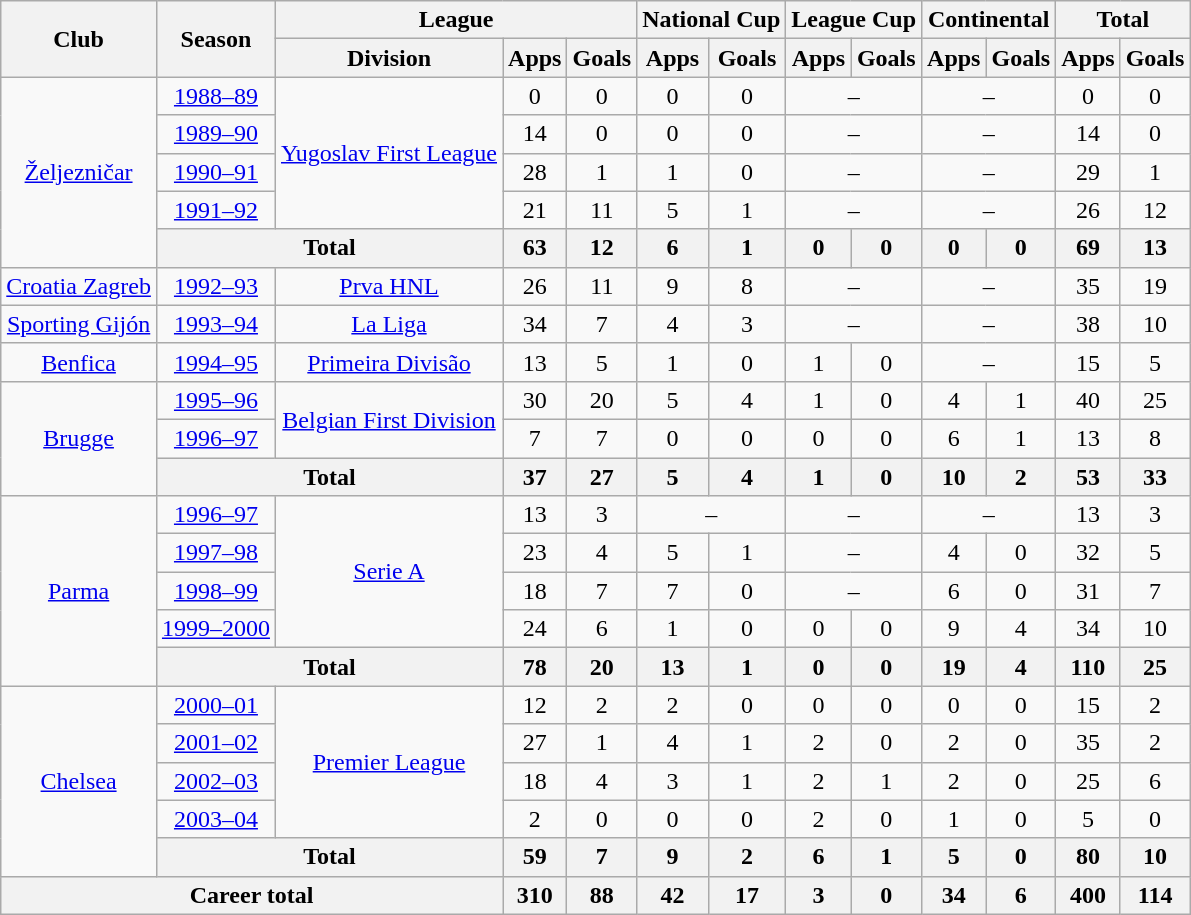<table class="wikitable" style="text-align:center">
<tr>
<th rowspan=2>Club</th>
<th rowspan=2>Season</th>
<th colspan=3>League</th>
<th colspan=2>National Cup</th>
<th colspan=2>League Cup</th>
<th colspan=2>Continental</th>
<th colspan=2>Total</th>
</tr>
<tr>
<th>Division</th>
<th>Apps</th>
<th>Goals</th>
<th>Apps</th>
<th>Goals</th>
<th>Apps</th>
<th>Goals</th>
<th>Apps</th>
<th>Goals</th>
<th>Apps</th>
<th>Goals</th>
</tr>
<tr>
<td rowspan=5><a href='#'>Željezničar</a></td>
<td><a href='#'>1988–89</a></td>
<td rowspan=4><a href='#'>Yugoslav First League</a></td>
<td>0</td>
<td>0</td>
<td>0</td>
<td>0</td>
<td colspan="2">–</td>
<td colspan="2">–</td>
<td>0</td>
<td>0</td>
</tr>
<tr>
<td><a href='#'>1989–90</a></td>
<td>14</td>
<td>0</td>
<td>0</td>
<td>0</td>
<td colspan="2">–</td>
<td colspan="2">–</td>
<td>14</td>
<td>0</td>
</tr>
<tr>
<td><a href='#'>1990–91</a></td>
<td>28</td>
<td>1</td>
<td>1</td>
<td>0</td>
<td colspan="2">–</td>
<td colspan="2">–</td>
<td>29</td>
<td>1</td>
</tr>
<tr>
<td><a href='#'>1991–92</a></td>
<td>21</td>
<td>11</td>
<td>5</td>
<td>1</td>
<td colspan="2">–</td>
<td colspan="2">–</td>
<td>26</td>
<td>12</td>
</tr>
<tr>
<th colspan=2>Total</th>
<th>63</th>
<th>12</th>
<th>6</th>
<th>1</th>
<th>0</th>
<th>0</th>
<th>0</th>
<th>0</th>
<th>69</th>
<th>13</th>
</tr>
<tr>
<td><a href='#'>Croatia Zagreb</a></td>
<td><a href='#'>1992–93</a></td>
<td><a href='#'>Prva HNL</a></td>
<td>26</td>
<td>11</td>
<td>9</td>
<td>8</td>
<td colspan="2">–</td>
<td colspan="2">–</td>
<td>35</td>
<td>19</td>
</tr>
<tr>
<td><a href='#'>Sporting Gijón</a></td>
<td><a href='#'>1993–94</a></td>
<td><a href='#'>La Liga</a></td>
<td>34</td>
<td>7</td>
<td>4</td>
<td>3</td>
<td colspan="2">–</td>
<td colspan="2">–</td>
<td>38</td>
<td>10</td>
</tr>
<tr>
<td><a href='#'>Benfica</a></td>
<td><a href='#'>1994–95</a></td>
<td><a href='#'>Primeira Divisão</a></td>
<td>13</td>
<td>5</td>
<td>1</td>
<td>0</td>
<td>1</td>
<td>0</td>
<td colspan="2">–</td>
<td>15</td>
<td>5</td>
</tr>
<tr>
<td rowspan=3><a href='#'>Brugge</a></td>
<td><a href='#'>1995–96</a></td>
<td rowspan=2><a href='#'>Belgian First Division</a></td>
<td>30</td>
<td>20</td>
<td>5</td>
<td>4</td>
<td>1</td>
<td>0</td>
<td>4</td>
<td>1</td>
<td>40</td>
<td>25</td>
</tr>
<tr>
<td><a href='#'>1996–97</a></td>
<td>7</td>
<td>7</td>
<td>0</td>
<td>0</td>
<td>0</td>
<td>0</td>
<td>6</td>
<td>1</td>
<td>13</td>
<td>8</td>
</tr>
<tr>
<th colspan=2>Total</th>
<th>37</th>
<th>27</th>
<th>5</th>
<th>4</th>
<th>1</th>
<th>0</th>
<th>10</th>
<th>2</th>
<th>53</th>
<th>33</th>
</tr>
<tr>
<td rowspan=5><a href='#'>Parma</a></td>
<td><a href='#'>1996–97</a></td>
<td rowspan=4><a href='#'>Serie A</a></td>
<td>13</td>
<td>3</td>
<td colspan="2">–</td>
<td colspan="2">–</td>
<td colspan="2">–</td>
<td>13</td>
<td>3</td>
</tr>
<tr>
<td><a href='#'>1997–98</a></td>
<td>23</td>
<td>4</td>
<td>5</td>
<td>1</td>
<td colspan="2">–</td>
<td>4</td>
<td>0</td>
<td>32</td>
<td>5</td>
</tr>
<tr>
<td><a href='#'>1998–99</a></td>
<td>18</td>
<td>7</td>
<td>7</td>
<td>0</td>
<td colspan="2">–</td>
<td>6</td>
<td>0</td>
<td>31</td>
<td>7</td>
</tr>
<tr>
<td><a href='#'>1999–2000</a></td>
<td>24</td>
<td>6</td>
<td>1</td>
<td>0</td>
<td>0</td>
<td>0</td>
<td>9</td>
<td>4</td>
<td>34</td>
<td>10</td>
</tr>
<tr>
<th colspan=2>Total</th>
<th>78</th>
<th>20</th>
<th>13</th>
<th>1</th>
<th>0</th>
<th>0</th>
<th>19</th>
<th>4</th>
<th>110</th>
<th>25</th>
</tr>
<tr>
<td rowspan=5><a href='#'>Chelsea</a></td>
<td><a href='#'>2000–01</a></td>
<td rowspan=4><a href='#'>Premier League</a></td>
<td>12</td>
<td>2</td>
<td>2</td>
<td>0</td>
<td>0</td>
<td>0</td>
<td>0</td>
<td>0</td>
<td>15</td>
<td>2</td>
</tr>
<tr>
<td><a href='#'>2001–02</a></td>
<td>27</td>
<td>1</td>
<td>4</td>
<td>1</td>
<td>2</td>
<td>0</td>
<td>2</td>
<td>0</td>
<td>35</td>
<td>2</td>
</tr>
<tr>
<td><a href='#'>2002–03</a></td>
<td>18</td>
<td>4</td>
<td>3</td>
<td>1</td>
<td>2</td>
<td>1</td>
<td>2</td>
<td>0</td>
<td>25</td>
<td>6</td>
</tr>
<tr>
<td><a href='#'>2003–04</a></td>
<td>2</td>
<td>0</td>
<td>0</td>
<td>0</td>
<td>2</td>
<td>0</td>
<td>1</td>
<td>0</td>
<td>5</td>
<td>0</td>
</tr>
<tr>
<th colspan=2>Total</th>
<th>59</th>
<th>7</th>
<th>9</th>
<th>2</th>
<th>6</th>
<th>1</th>
<th>5</th>
<th>0</th>
<th>80</th>
<th>10</th>
</tr>
<tr>
<th colspan=3>Career total</th>
<th>310</th>
<th>88</th>
<th>42</th>
<th>17</th>
<th>3</th>
<th>0</th>
<th>34</th>
<th>6</th>
<th>400</th>
<th>114</th>
</tr>
</table>
